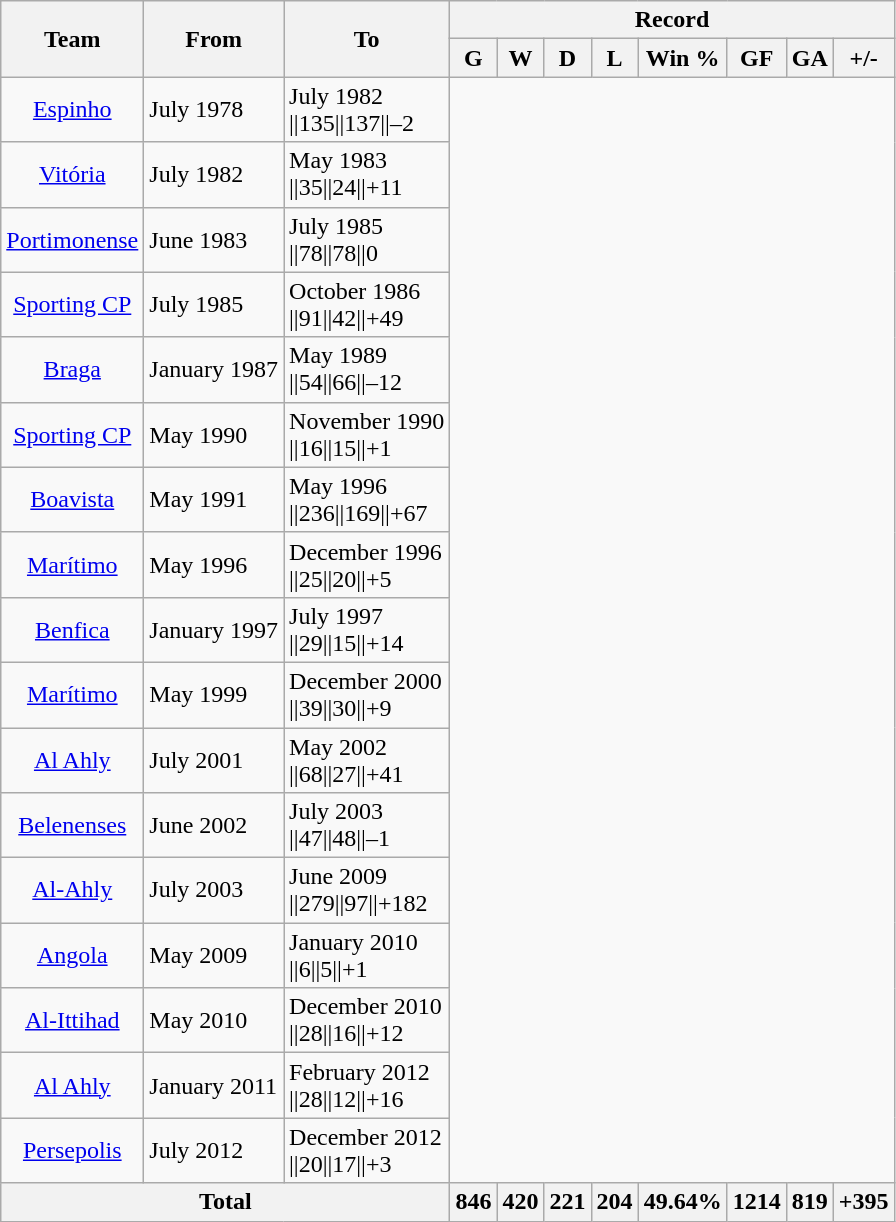<table class="wikitable" style="text-align: center">
<tr>
<th rowspan="2">Team</th>
<th rowspan="2">From</th>
<th rowspan="2">To</th>
<th colspan="8">Record</th>
</tr>
<tr>
<th>G</th>
<th>W</th>
<th>D</th>
<th>L</th>
<th>Win %</th>
<th>GF</th>
<th>GA</th>
<th>+/-</th>
</tr>
<tr>
<td><a href='#'>Espinho</a></td>
<td align="left">July 1978</td>
<td align="left">July 1982<br> ||135||137||–2</td>
</tr>
<tr>
<td><a href='#'>Vitória</a></td>
<td align="left">July 1982</td>
<td align="left">May 1983<br> ||35||24||+11</td>
</tr>
<tr>
<td><a href='#'>Portimonense</a></td>
<td align="left">June 1983</td>
<td align="left">July 1985<br>||78||78||0</td>
</tr>
<tr>
<td><a href='#'>Sporting CP</a></td>
<td align="left">July 1985</td>
<td align="left">October 1986<br>||91||42||+49</td>
</tr>
<tr>
<td><a href='#'>Braga</a></td>
<td align="left">January 1987</td>
<td align="left">May 1989<br>||54||66||–12</td>
</tr>
<tr>
<td><a href='#'>Sporting CP</a></td>
<td align="left">May 1990</td>
<td align="left">November 1990<br>||16||15||+1</td>
</tr>
<tr>
<td><a href='#'>Boavista</a></td>
<td align="left">May 1991</td>
<td align="left">May 1996<br>||236||169||+67</td>
</tr>
<tr>
<td><a href='#'>Marítimo</a></td>
<td align="left">May 1996</td>
<td align="left">December 1996<br>||25||20||+5</td>
</tr>
<tr>
<td><a href='#'>Benfica</a></td>
<td align="left">January 1997</td>
<td align="left">July 1997<br>||29||15||+14</td>
</tr>
<tr>
<td><a href='#'>Marítimo</a></td>
<td align="left">May 1999</td>
<td align="left">December 2000<br>||39||30||+9</td>
</tr>
<tr>
<td><a href='#'>Al Ahly</a></td>
<td align="left">July 2001</td>
<td align="left">May 2002<br>||68||27||+41</td>
</tr>
<tr>
<td><a href='#'>Belenenses</a></td>
<td align="left">June 2002</td>
<td align="left">July 2003<br>||47||48||–1</td>
</tr>
<tr>
<td><a href='#'>Al-Ahly</a></td>
<td align="left">July 2003</td>
<td align="left">June 2009<br>||279||97||+182</td>
</tr>
<tr>
<td><a href='#'>Angola</a></td>
<td align="left">May 2009</td>
<td align="left">January 2010<br>||6||5||+1</td>
</tr>
<tr>
<td><a href='#'>Al-Ittihad</a></td>
<td align="left">May 2010</td>
<td align="left">December 2010<br>||28||16||+12</td>
</tr>
<tr>
<td><a href='#'>Al Ahly</a></td>
<td align="left">January 2011</td>
<td align="left">February 2012<br>||28||12||+16</td>
</tr>
<tr>
<td><a href='#'>Persepolis</a></td>
<td align="left">July 2012</td>
<td align="left">December 2012<br>||20||17||+3</td>
</tr>
<tr>
<th colspan="3">Total</th>
<th>846</th>
<th>420</th>
<th>221</th>
<th>204</th>
<th>49.64%</th>
<th>1214</th>
<th>819</th>
<th>+395</th>
</tr>
</table>
